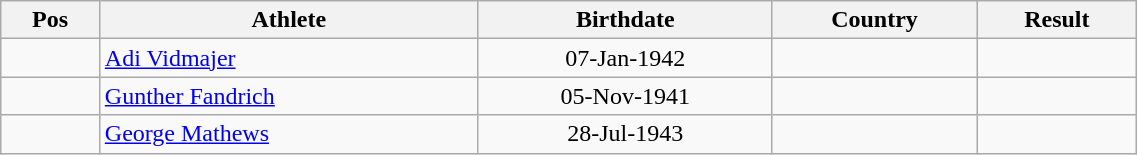<table class="wikitable"  style="text-align:center; width:60%;">
<tr>
<th>Pos</th>
<th>Athlete</th>
<th>Birthdate</th>
<th>Country</th>
<th>Result</th>
</tr>
<tr>
<td align=center></td>
<td align=left><a href='#'>Adi Vidmajer</a></td>
<td>07-Jan-1942</td>
<td align=left></td>
<td></td>
</tr>
<tr>
<td align=center></td>
<td align=left><a href='#'>Gunther Fandrich</a></td>
<td>05-Nov-1941</td>
<td align=left></td>
<td></td>
</tr>
<tr>
<td align=center></td>
<td align=left><a href='#'>George Mathews</a></td>
<td>28-Jul-1943</td>
<td align=left></td>
<td></td>
</tr>
</table>
